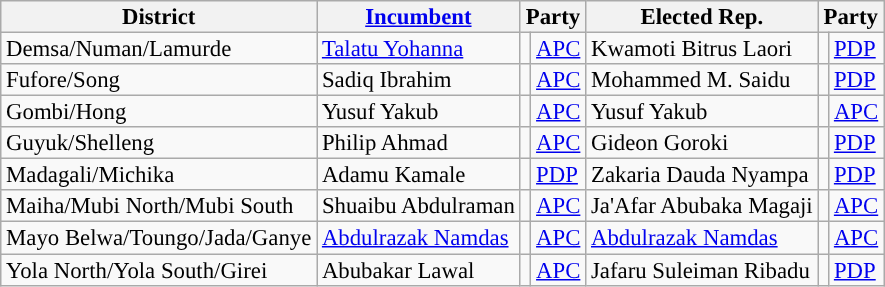<table class="sortable wikitable" style="font-size:95%;line-height:14px;">
<tr>
<th class="unsortable">District</th>
<th class="unsortable"><a href='#'>Incumbent</a></th>
<th colspan="2">Party</th>
<th class="unsortable">Elected Rep.</th>
<th colspan="2">Party</th>
</tr>
<tr>
<td>Demsa/Numan/Lamurde</td>
<td><a href='#'>Talatu Yohanna</a></td>
<td style="background:"></td>
<td><a href='#'>APC</a></td>
<td>Kwamoti Bitrus Laori</td>
<td style="background:"></td>
<td><a href='#'>PDP</a></td>
</tr>
<tr>
<td>Fufore/Song</td>
<td>Sadiq Ibrahim</td>
<td style="background:"></td>
<td><a href='#'>APC</a></td>
<td>Mohammed M. Saidu</td>
<td style="background:"></td>
<td><a href='#'>PDP</a></td>
</tr>
<tr>
<td>Gombi/Hong</td>
<td>Yusuf Yakub</td>
<td style="background:"></td>
<td><a href='#'>APC</a></td>
<td>Yusuf Yakub</td>
<td style="background:"></td>
<td><a href='#'>APC</a></td>
</tr>
<tr>
<td>Guyuk/Shelleng</td>
<td>Philip Ahmad</td>
<td style="background:"></td>
<td><a href='#'>APC</a></td>
<td>Gideon Goroki</td>
<td style="background:"></td>
<td><a href='#'>PDP</a></td>
</tr>
<tr>
<td>Madagali/Michika</td>
<td>Adamu Kamale</td>
<td style="background:"></td>
<td><a href='#'>PDP</a></td>
<td>Zakaria Dauda Nyampa</td>
<td style="background:"></td>
<td><a href='#'>PDP</a></td>
</tr>
<tr>
<td>Maiha/Mubi North/Mubi South</td>
<td>Shuaibu Abdulraman</td>
<td style="background:"></td>
<td><a href='#'>APC</a></td>
<td>Ja'Afar Abubaka Magaji</td>
<td style="background:"></td>
<td><a href='#'>APC</a></td>
</tr>
<tr>
<td>Mayo Belwa/Toungo/Jada/Ganye</td>
<td><a href='#'>Abdulrazak Namdas</a></td>
<td style="background:"></td>
<td><a href='#'>APC</a></td>
<td><a href='#'>Abdulrazak Namdas</a></td>
<td style="background:"></td>
<td><a href='#'>APC</a></td>
</tr>
<tr>
<td>Yola North/Yola South/Girei</td>
<td>Abubakar Lawal</td>
<td style="background:"></td>
<td><a href='#'>APC</a></td>
<td>Jafaru Suleiman Ribadu</td>
<td style="background:"></td>
<td><a href='#'>PDP</a></td>
</tr>
</table>
